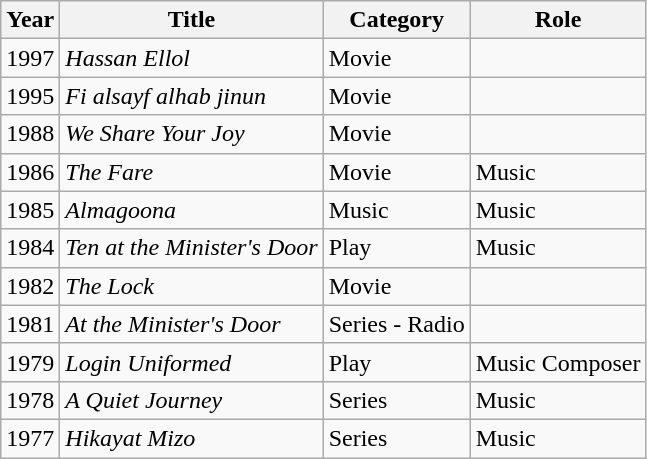<table class="wikitable">
<tr>
<th>Year</th>
<th>Title</th>
<th>Category</th>
<th>Role</th>
</tr>
<tr>
<td>1997</td>
<td><em>Hassan Ellol</em></td>
<td>Movie</td>
<td></td>
</tr>
<tr>
<td>1995</td>
<td><em>Fi alsayf alhab jinun</em></td>
<td>Movie</td>
<td></td>
</tr>
<tr>
<td>1988</td>
<td><em>We Share Your Joy</em></td>
<td>Movie</td>
<td></td>
</tr>
<tr>
<td>1986</td>
<td><em>The Fare</em></td>
<td>Movie</td>
<td>Music</td>
</tr>
<tr>
<td>1985</td>
<td><em>Almagoona</em></td>
<td>Music</td>
<td>Music</td>
</tr>
<tr>
<td>1984</td>
<td><em>Ten at the Minister's Door</em></td>
<td>Play</td>
<td>Music</td>
</tr>
<tr>
<td>1982</td>
<td><em>The Lock</em></td>
<td>Movie</td>
<td></td>
</tr>
<tr>
<td>1981</td>
<td><em>At the Minister's Door</em></td>
<td>Series - Radio</td>
<td></td>
</tr>
<tr>
<td>1979</td>
<td><em>Login Uniformed</em></td>
<td>Play</td>
<td>Music Composer</td>
</tr>
<tr>
<td>1978</td>
<td><em>A Quiet Journey</em></td>
<td>Series</td>
<td>Music</td>
</tr>
<tr>
<td>1977</td>
<td><em>Hikayat Mizo</em></td>
<td>Series</td>
<td>Music</td>
</tr>
</table>
